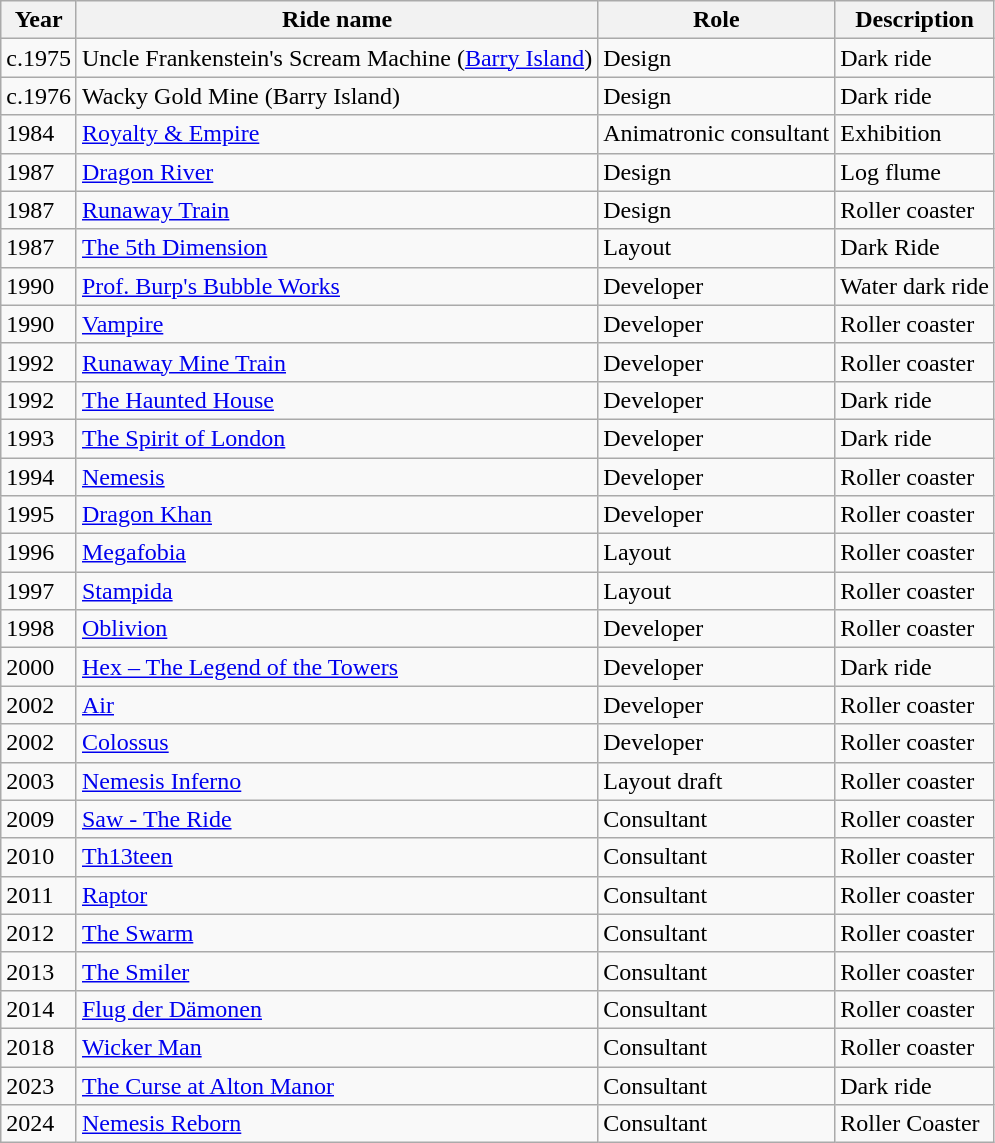<table class="wikitable sortable" style="text-align:left;font-size:100%;">
<tr>
<th>Year</th>
<th>Ride name</th>
<th>Role</th>
<th>Description</th>
</tr>
<tr>
<td>c.1975</td>
<td>Uncle Frankenstein's Scream Machine (<a href='#'>Barry Island</a>)</td>
<td>Design</td>
<td>Dark ride</td>
</tr>
<tr>
<td>c.1976</td>
<td>Wacky Gold Mine (Barry Island)</td>
<td>Design</td>
<td>Dark ride</td>
</tr>
<tr>
<td>1984</td>
<td><a href='#'>Royalty & Empire</a></td>
<td>Animatronic consultant</td>
<td>Exhibition</td>
</tr>
<tr>
<td>1987</td>
<td><a href='#'>Dragon River</a></td>
<td>Design</td>
<td>Log flume</td>
</tr>
<tr>
<td>1987</td>
<td><a href='#'>Runaway Train</a></td>
<td>Design</td>
<td>Roller coaster</td>
</tr>
<tr>
<td>1987</td>
<td><a href='#'>The 5th Dimension</a></td>
<td>Layout</td>
<td>Dark Ride</td>
</tr>
<tr>
<td>1990</td>
<td><a href='#'>Prof. Burp's Bubble Works</a></td>
<td>Developer</td>
<td>Water dark ride</td>
</tr>
<tr>
<td>1990</td>
<td><a href='#'>Vampire</a></td>
<td>Developer</td>
<td>Roller coaster</td>
</tr>
<tr>
<td>1992</td>
<td><a href='#'>Runaway Mine Train</a></td>
<td>Developer</td>
<td>Roller coaster</td>
</tr>
<tr>
<td>1992</td>
<td><a href='#'>The Haunted House</a></td>
<td>Developer</td>
<td>Dark ride</td>
</tr>
<tr>
<td>1993</td>
<td><a href='#'>The Spirit of London</a></td>
<td>Developer</td>
<td>Dark ride</td>
</tr>
<tr>
<td>1994</td>
<td><a href='#'>Nemesis</a></td>
<td>Developer</td>
<td>Roller coaster</td>
</tr>
<tr>
<td>1995</td>
<td><a href='#'>Dragon Khan</a></td>
<td>Developer</td>
<td>Roller coaster</td>
</tr>
<tr>
<td>1996</td>
<td><a href='#'>Megafobia</a></td>
<td>Layout</td>
<td>Roller coaster</td>
</tr>
<tr>
<td>1997</td>
<td><a href='#'>Stampida</a></td>
<td>Layout</td>
<td>Roller coaster</td>
</tr>
<tr>
<td>1998</td>
<td><a href='#'>Oblivion</a></td>
<td>Developer</td>
<td>Roller coaster</td>
</tr>
<tr>
<td>2000</td>
<td><a href='#'>Hex – The Legend of the Towers</a></td>
<td>Developer</td>
<td>Dark ride</td>
</tr>
<tr>
<td>2002</td>
<td><a href='#'>Air</a></td>
<td>Developer</td>
<td>Roller coaster</td>
</tr>
<tr>
<td>2002</td>
<td><a href='#'>Colossus</a></td>
<td>Developer</td>
<td>Roller coaster</td>
</tr>
<tr>
<td>2003</td>
<td><a href='#'>Nemesis Inferno</a></td>
<td>Layout draft</td>
<td>Roller coaster</td>
</tr>
<tr>
<td>2009</td>
<td><a href='#'>Saw - The Ride</a></td>
<td>Consultant</td>
<td>Roller coaster</td>
</tr>
<tr>
<td>2010</td>
<td><a href='#'>Th13teen</a></td>
<td>Consultant</td>
<td>Roller coaster</td>
</tr>
<tr>
<td>2011</td>
<td><a href='#'>Raptor</a></td>
<td>Consultant</td>
<td>Roller coaster</td>
</tr>
<tr>
<td>2012</td>
<td><a href='#'>The Swarm</a></td>
<td>Consultant</td>
<td>Roller coaster</td>
</tr>
<tr>
<td>2013</td>
<td><a href='#'>The Smiler</a></td>
<td>Consultant</td>
<td>Roller coaster</td>
</tr>
<tr>
<td>2014</td>
<td><a href='#'>Flug der Dämonen</a></td>
<td>Consultant</td>
<td>Roller coaster</td>
</tr>
<tr>
<td>2018</td>
<td><a href='#'>Wicker Man</a></td>
<td>Consultant</td>
<td>Roller coaster</td>
</tr>
<tr>
<td>2023</td>
<td><a href='#'>The Curse at Alton Manor</a></td>
<td>Consultant</td>
<td>Dark ride</td>
</tr>
<tr>
<td>2024</td>
<td><a href='#'>Nemesis Reborn</a></td>
<td>Consultant</td>
<td>Roller Coaster</td>
</tr>
</table>
